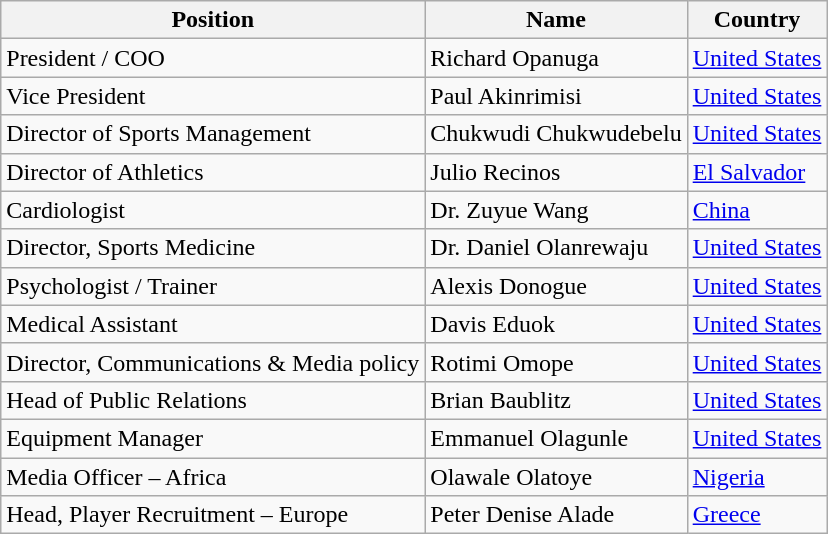<table class="wikitable">
<tr>
<th>Position</th>
<th>Name</th>
<th>Country</th>
</tr>
<tr>
<td>President / COO</td>
<td>Richard Opanuga</td>
<td><a href='#'>United States</a></td>
</tr>
<tr>
<td>Vice President</td>
<td>Paul Akinrimisi</td>
<td><a href='#'>United States</a></td>
</tr>
<tr>
<td>Director of Sports Management</td>
<td>Chukwudi Chukwudebelu</td>
<td><a href='#'>United States</a></td>
</tr>
<tr>
<td>Director of Athletics</td>
<td>Julio Recinos</td>
<td><a href='#'>El Salvador</a></td>
</tr>
<tr>
<td>Cardiologist</td>
<td>Dr. Zuyue Wang</td>
<td><a href='#'>China</a></td>
</tr>
<tr>
<td>Director, Sports Medicine</td>
<td>Dr. Daniel Olanrewaju</td>
<td><a href='#'>United States</a></td>
</tr>
<tr>
<td>Psychologist / Trainer</td>
<td>Alexis Donogue</td>
<td><a href='#'>United States</a></td>
</tr>
<tr>
<td>Medical Assistant</td>
<td>Davis Eduok</td>
<td><a href='#'>United States</a></td>
</tr>
<tr>
<td>Director, Communications & Media policy</td>
<td>Rotimi Omope</td>
<td><a href='#'>United States</a></td>
</tr>
<tr>
<td>Head of Public Relations</td>
<td>Brian Baublitz</td>
<td><a href='#'>United States</a></td>
</tr>
<tr>
<td>Equipment Manager</td>
<td>Emmanuel Olagunle</td>
<td><a href='#'>United States</a></td>
</tr>
<tr>
<td>Media Officer – Africa</td>
<td>Olawale Olatoye</td>
<td><a href='#'>Nigeria</a></td>
</tr>
<tr>
<td>Head, Player Recruitment – Europe</td>
<td>Peter Denise Alade</td>
<td><a href='#'>Greece</a></td>
</tr>
</table>
